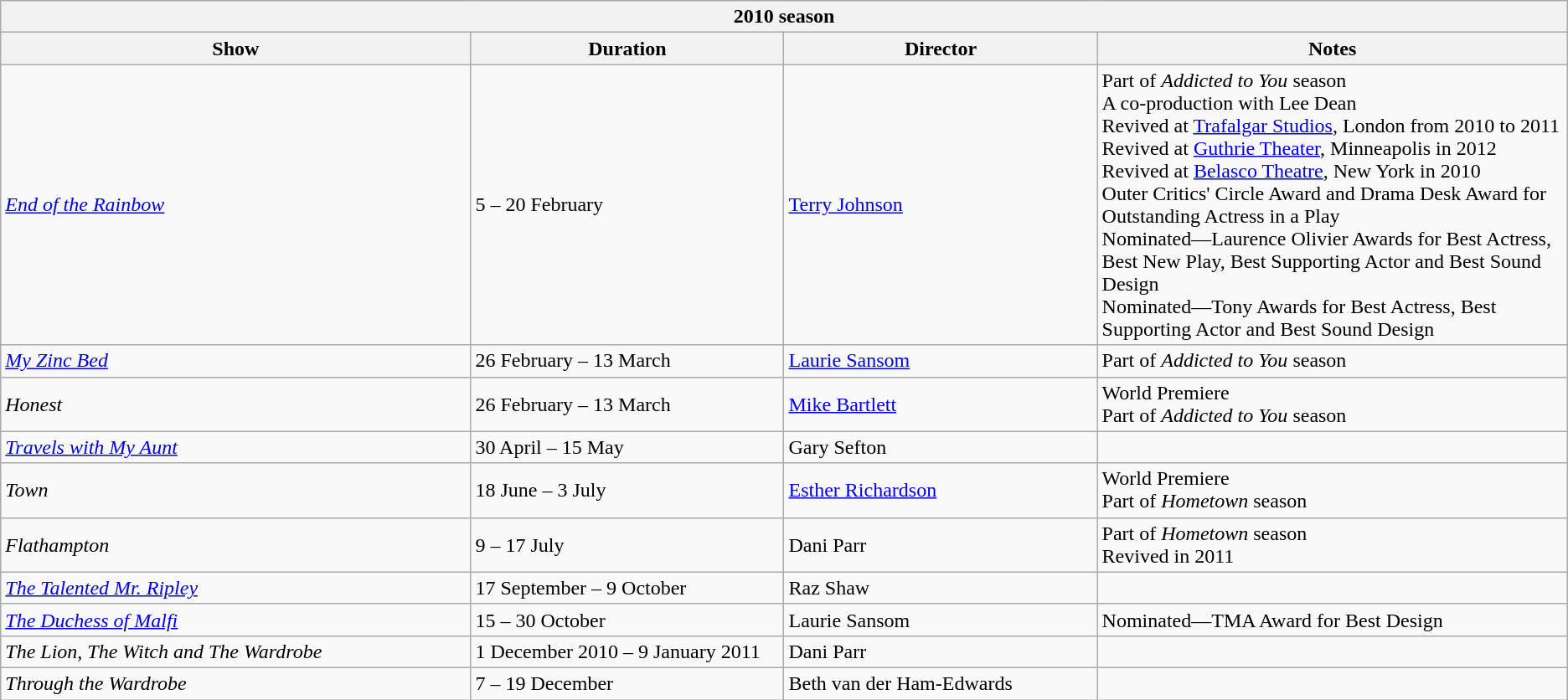<table class="wikitable collapsible autocollapse">
<tr>
<th colspan="4">2010 season</th>
</tr>
<tr>
<th width=30%>Show</th>
<th width=20%>Duration</th>
<th width=20%>Director</th>
<th width=30%>Notes</th>
</tr>
<tr>
<td><em><a href='#'>End of the Rainbow</a></em></td>
<td>5 – 20 February</td>
<td><a href='#'>Terry Johnson</a></td>
<td>Part of <em>Addicted to You</em> season<br>A co-production with Lee Dean<br>Revived at <a href='#'>Trafalgar Studios</a>, London from 2010 to 2011<br>Revived at <a href='#'>Guthrie Theater</a>, Minneapolis in 2012<br>Revived at <a href='#'>Belasco Theatre</a>, New York in 2010<br>Outer Critics' Circle Award and Drama Desk Award for Outstanding Actress in a Play<br>Nominated—Laurence Olivier Awards for Best Actress, Best New Play, Best Supporting Actor and Best Sound Design<br>Nominated—Tony Awards for Best Actress, Best Supporting Actor and Best Sound Design</td>
</tr>
<tr>
<td><em><a href='#'>My Zinc Bed</a></em></td>
<td>26 February – 13 March</td>
<td><a href='#'>Laurie Sansom</a></td>
<td>Part of <em>Addicted to You</em> season</td>
</tr>
<tr>
<td><em>Honest</em></td>
<td>26 February – 13 March</td>
<td><a href='#'>Mike Bartlett</a></td>
<td>World Premiere<br>Part of <em>Addicted to You</em> season</td>
</tr>
<tr>
<td><em><a href='#'>Travels with My Aunt</a></em></td>
<td>30 April – 15 May</td>
<td>Gary Sefton</td>
<td></td>
</tr>
<tr>
<td><em>Town</em></td>
<td>18 June – 3 July</td>
<td><a href='#'>Esther Richardson</a></td>
<td>World Premiere<br>Part of <em>Hometown</em> season</td>
</tr>
<tr>
<td><em>Flathampton</em></td>
<td>9 – 17 July</td>
<td>Dani Parr</td>
<td>Part of <em>Hometown</em> season<br>Revived in 2011</td>
</tr>
<tr>
<td><em><a href='#'>The Talented Mr. Ripley</a></em></td>
<td>17 September – 9 October</td>
<td>Raz Shaw</td>
<td></td>
</tr>
<tr>
<td><em><a href='#'>The Duchess of Malfi</a></em></td>
<td>15 – 30 October</td>
<td>Laurie Sansom</td>
<td>Nominated—TMA Award for Best Design</td>
</tr>
<tr>
<td><em>The Lion, The Witch and The Wardrobe</em></td>
<td>1 December 2010 – 9 January 2011</td>
<td>Dani Parr</td>
<td></td>
</tr>
<tr>
<td><em>Through the Wardrobe</em></td>
<td>7 – 19 December</td>
<td>Beth van der Ham-Edwards</td>
<td></td>
</tr>
</table>
